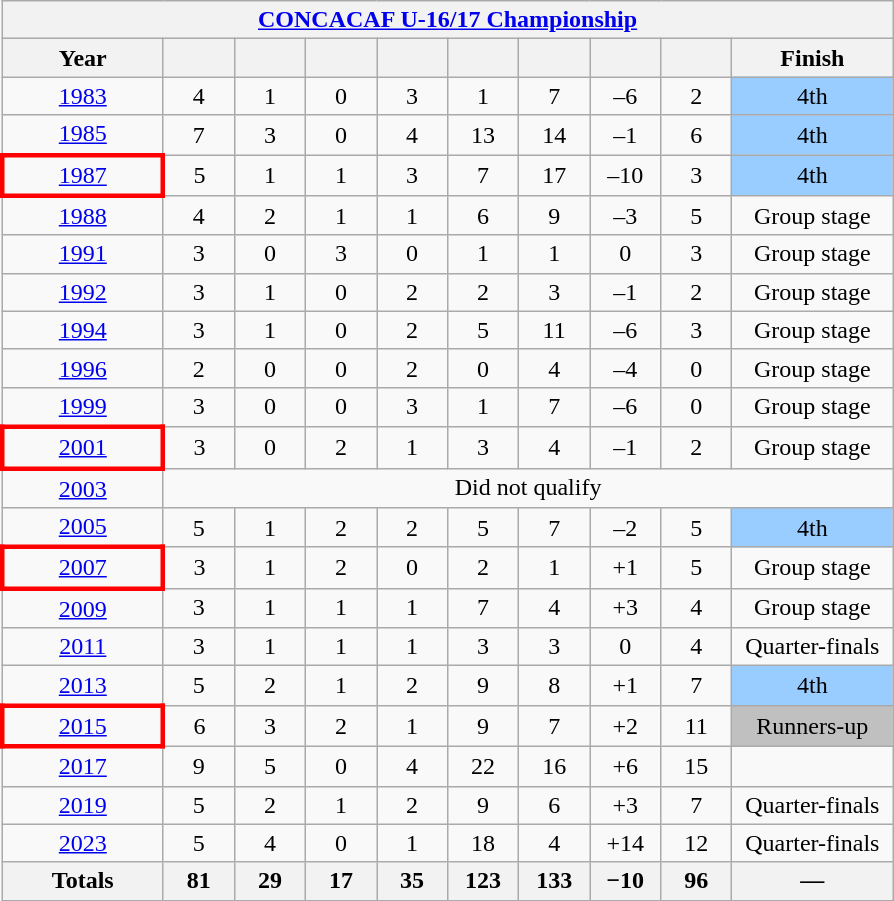<table class="wikitable">
<tr>
<th colspan="10"><a href='#'>CONCACAF U-16/17 Championship</a></th>
</tr>
<tr align="center">
<th width="100">Year</th>
<th width="40"></th>
<th width="40"></th>
<th width="40"></th>
<th width="40"></th>
<th width="40"></th>
<th width="40"></th>
<th width="40"></th>
<th width="40"></th>
<th width="100">Finish</th>
</tr>
<tr align="center">
<td> <a href='#'>1983</a></td>
<td>4</td>
<td>1</td>
<td>0</td>
<td>3</td>
<td>1</td>
<td>7</td>
<td>–6</td>
<td>2</td>
<td bgcolor=#9acdff>4th</td>
</tr>
<tr align="center">
<td> <a href='#'>1985</a></td>
<td>7</td>
<td>3</td>
<td>0</td>
<td>4</td>
<td>13</td>
<td>14</td>
<td>–1</td>
<td>6</td>
<td bgcolor=#9acdff>4th</td>
</tr>
<tr align="center">
<td style="border: 3px solid red"> <a href='#'>1987</a></td>
<td>5</td>
<td>1</td>
<td>1</td>
<td>3</td>
<td>7</td>
<td>17</td>
<td>–10</td>
<td>3</td>
<td bgcolor=#9acdff>4th</td>
</tr>
<tr align="center">
<td> <a href='#'>1988</a></td>
<td>4</td>
<td>2</td>
<td>1</td>
<td>1</td>
<td>6</td>
<td>9</td>
<td>–3</td>
<td>5</td>
<td>Group stage</td>
</tr>
<tr align="center">
<td> <a href='#'>1991</a></td>
<td>3</td>
<td>0</td>
<td>3</td>
<td>0</td>
<td>1</td>
<td>1</td>
<td>0</td>
<td>3</td>
<td>Group stage</td>
</tr>
<tr align="center">
<td> <a href='#'>1992</a></td>
<td>3</td>
<td>1</td>
<td>0</td>
<td>2</td>
<td>2</td>
<td>3</td>
<td>–1</td>
<td>2</td>
<td>Group stage</td>
</tr>
<tr align="center">
<td> <a href='#'>1994</a></td>
<td>3</td>
<td>1</td>
<td>0</td>
<td>2</td>
<td>5</td>
<td>11</td>
<td>–6</td>
<td>3</td>
<td>Group stage</td>
</tr>
<tr align="center">
<td> <a href='#'>1996</a></td>
<td>2</td>
<td>0</td>
<td>0</td>
<td>2</td>
<td>0</td>
<td>4</td>
<td>–4</td>
<td>0</td>
<td>Group stage</td>
</tr>
<tr align="center">
<td>  <a href='#'>1999</a></td>
<td>3</td>
<td>0</td>
<td>0</td>
<td>3</td>
<td>1</td>
<td>7</td>
<td>–6</td>
<td>0</td>
<td>Group stage</td>
</tr>
<tr align="center">
<td style="border: 3px solid red">  <a href='#'>2001</a></td>
<td>3</td>
<td>0</td>
<td>2</td>
<td>1</td>
<td>3</td>
<td>4</td>
<td>–1</td>
<td>2</td>
<td>Group stage</td>
</tr>
<tr align="center">
<td>  <a href='#'>2003</a></td>
<td colspan="9">Did not qualify</td>
</tr>
<tr align="center">
<td>  <a href='#'>2005</a></td>
<td>5</td>
<td>1</td>
<td>2</td>
<td>2</td>
<td>5</td>
<td>7</td>
<td>–2</td>
<td>5</td>
<td bgcolor=#9acdff>4th</td>
</tr>
<tr align="center">
<td style="border: 3px solid red">  <a href='#'>2007</a></td>
<td>3</td>
<td>1</td>
<td>2</td>
<td>0</td>
<td>2</td>
<td>1</td>
<td>+1</td>
<td>5</td>
<td>Group stage</td>
</tr>
<tr align="center">
<td> <a href='#'>2009</a></td>
<td>3</td>
<td>1</td>
<td>1</td>
<td>1</td>
<td>7</td>
<td>4</td>
<td>+3</td>
<td>4</td>
<td>Group stage</td>
</tr>
<tr align="center">
<td> <a href='#'>2011</a></td>
<td>3</td>
<td>1</td>
<td>1</td>
<td>1</td>
<td>3</td>
<td>3</td>
<td>0</td>
<td>4</td>
<td>Quarter-finals</td>
</tr>
<tr align="center">
<td> <a href='#'>2013</a></td>
<td>5</td>
<td>2</td>
<td>1</td>
<td>2</td>
<td>9</td>
<td>8</td>
<td>+1</td>
<td>7</td>
<td bgcolor=#9acdff>4th</td>
</tr>
<tr align="center">
<td style="border: 3px solid red"> <a href='#'>2015</a></td>
<td>6</td>
<td>3</td>
<td>2</td>
<td>1</td>
<td>9</td>
<td>7</td>
<td>+2</td>
<td>11</td>
<td bgcolor="silver">Runners-up</td>
</tr>
<tr align="center">
<td> <a href='#'>2017</a></td>
<td>9</td>
<td>5</td>
<td>0</td>
<td>4</td>
<td>22</td>
<td>16</td>
<td>+6</td>
<td>15</td>
<td></td>
</tr>
<tr align="center">
<td> <a href='#'>2019</a></td>
<td>5</td>
<td>2</td>
<td>1</td>
<td>2</td>
<td>9</td>
<td>6</td>
<td>+3</td>
<td>7</td>
<td>Quarter-finals</td>
</tr>
<tr align="center">
<td> <a href='#'>2023</a></td>
<td>5</td>
<td>4</td>
<td>0</td>
<td>1</td>
<td>18</td>
<td>4</td>
<td>+14</td>
<td>12</td>
<td>Quarter-finals</td>
</tr>
<tr>
<th>Totals</th>
<th>81</th>
<th>29</th>
<th>17</th>
<th>35</th>
<th>123</th>
<th>133</th>
<th>−10</th>
<th>96</th>
<th>—</th>
</tr>
</table>
